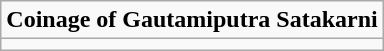<table class="wikitable" style="margin:0 auto;"  align="center"  colspan="2" cellpadding="3" style="font-size: 80%; width: 100%;">
<tr>
<td state = ><strong>Coinage of Gautamiputra Satakarni</strong></td>
</tr>
<tr>
<td></td>
</tr>
</table>
